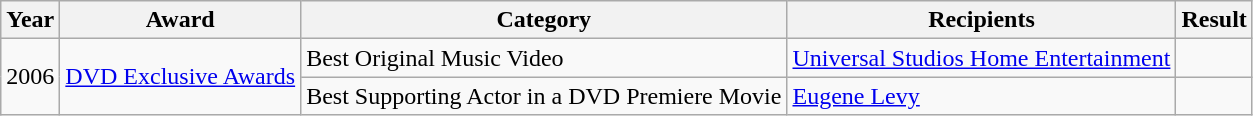<table class="wikitable">
<tr>
<th>Year</th>
<th>Award</th>
<th>Category</th>
<th>Recipients</th>
<th>Result</th>
</tr>
<tr>
<td rowspan="2">2006</td>
<td rowspan="2"><a href='#'>DVD Exclusive Awards</a></td>
<td>Best Original Music Video </td>
<td><a href='#'>Universal Studios Home Entertainment</a></td>
<td></td>
</tr>
<tr>
<td>Best Supporting Actor in a DVD Premiere Movie</td>
<td><a href='#'>Eugene Levy</a></td>
<td></td>
</tr>
</table>
